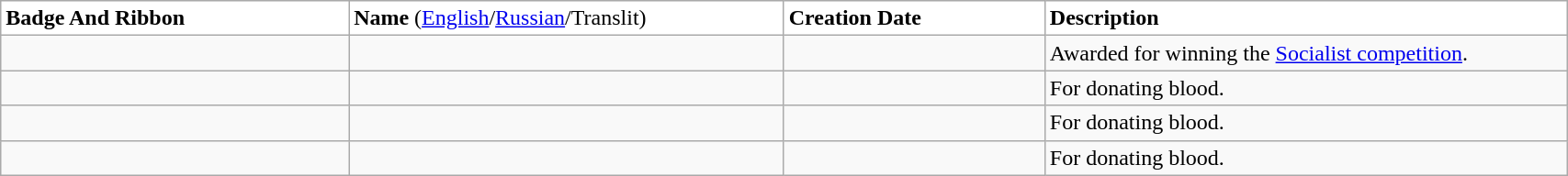<table class="wikitable" width="90%">
<tr>
<td width="20%" bgcolor="#FFFFFF"><strong>Badge And Ribbon</strong></td>
<td width="25%" bgcolor="#FFFFFF"><strong>Name</strong> (<a href='#'>English</a>/<a href='#'>Russian</a>/Translit)</td>
<td width="15%" bgcolor="#FFFFFF"><strong>Creation Date</strong></td>
<td width="30%" bgcolor="#FFFFFF"><strong>Description</strong></td>
</tr>
<tr>
<td></td>
<td></td>
<td></td>
<td>Awarded for winning the <a href='#'>Socialist competition</a>.</td>
</tr>
<tr>
<td></td>
<td></td>
<td></td>
<td>For donating blood.</td>
</tr>
<tr>
<td></td>
<td></td>
<td></td>
<td>For donating blood.</td>
</tr>
<tr>
<td></td>
<td></td>
<td></td>
<td>For donating blood.</td>
</tr>
</table>
